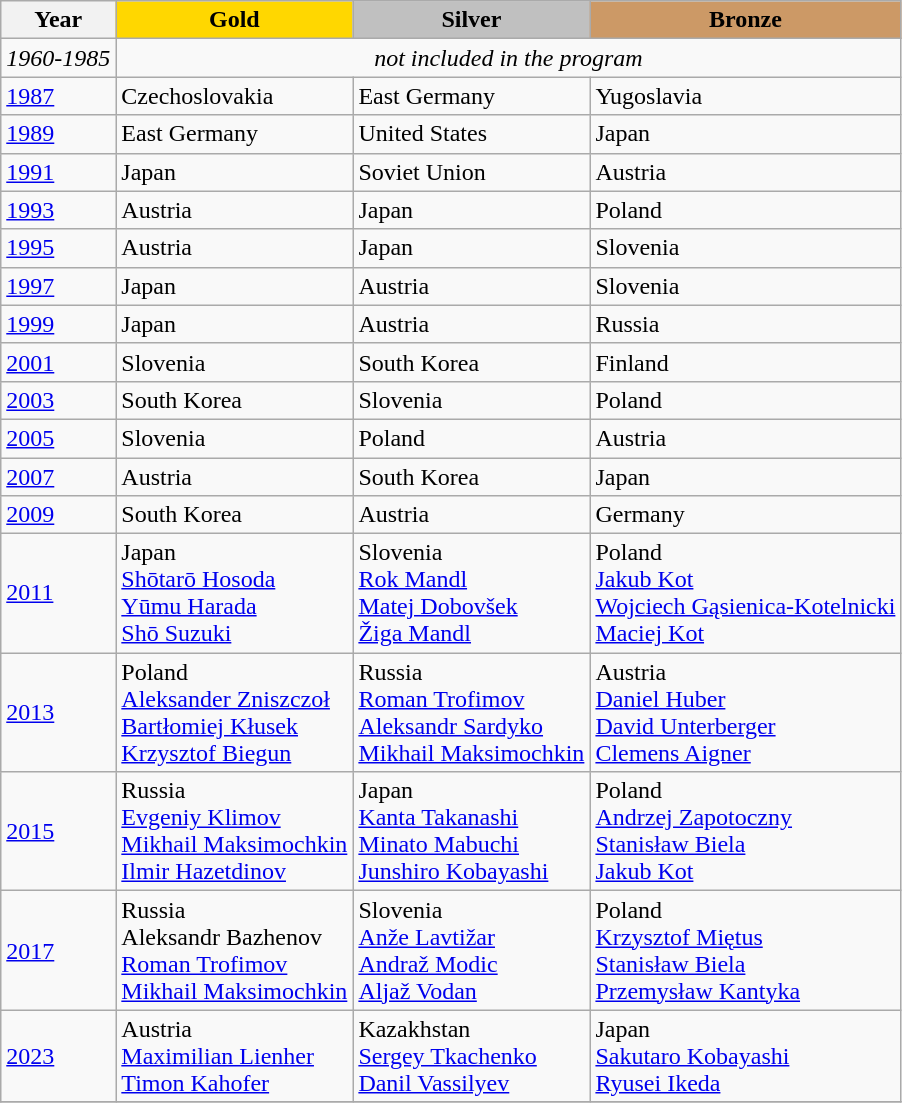<table class="wikitable">
<tr>
<th>Year</th>
<td align=center bgcolor=gold><strong>Gold</strong></td>
<td align=center bgcolor=silver><strong>Silver</strong></td>
<td align=center bgcolor=cc9966><strong>Bronze</strong></td>
</tr>
<tr>
<td><em>1960-1985</em></td>
<td colspan=3 align=center><em>not included in the program</em></td>
</tr>
<tr>
<td><a href='#'>1987</a></td>
<td> Czechoslovakia</td>
<td> East Germany</td>
<td> Yugoslavia</td>
</tr>
<tr>
<td><a href='#'>1989</a></td>
<td> East Germany</td>
<td> United States</td>
<td> Japan</td>
</tr>
<tr>
<td><a href='#'>1991</a></td>
<td> Japan</td>
<td> Soviet Union</td>
<td> Austria</td>
</tr>
<tr>
<td><a href='#'>1993</a></td>
<td> Austria</td>
<td> Japan</td>
<td> Poland</td>
</tr>
<tr>
<td><a href='#'>1995</a></td>
<td> Austria</td>
<td> Japan</td>
<td> Slovenia</td>
</tr>
<tr>
<td><a href='#'>1997</a></td>
<td> Japan</td>
<td> Austria</td>
<td> Slovenia</td>
</tr>
<tr>
<td><a href='#'>1999</a></td>
<td> Japan</td>
<td> Austria</td>
<td> Russia</td>
</tr>
<tr>
<td><a href='#'>2001</a></td>
<td> Slovenia</td>
<td> South Korea</td>
<td> Finland</td>
</tr>
<tr>
<td><a href='#'>2003</a></td>
<td> South Korea</td>
<td> Slovenia</td>
<td> Poland</td>
</tr>
<tr>
<td><a href='#'>2005</a></td>
<td> Slovenia</td>
<td> Poland</td>
<td> Austria</td>
</tr>
<tr>
<td><a href='#'>2007</a></td>
<td> Austria</td>
<td> South Korea</td>
<td> Japan</td>
</tr>
<tr>
<td><a href='#'>2009</a></td>
<td> South Korea</td>
<td> Austria</td>
<td> Germany</td>
</tr>
<tr>
<td><a href='#'>2011</a></td>
<td> Japan<br> <a href='#'>Shōtarō Hosoda</a><br><a href='#'>Yūmu Harada</a><br><a href='#'>Shō Suzuki</a></td>
<td> Slovenia<br> <a href='#'>Rok Mandl</a><br><a href='#'>Matej Dobovšek</a><br><a href='#'>Žiga Mandl</a></td>
<td> Poland<br> <a href='#'>Jakub Kot</a><br><a href='#'>Wojciech Gąsienica-Kotelnicki</a><br><a href='#'>Maciej Kot</a></td>
</tr>
<tr>
<td><a href='#'>2013</a></td>
<td> Poland<br> <a href='#'>Aleksander Zniszczoł</a><br><a href='#'>Bartłomiej Kłusek</a><br><a href='#'>Krzysztof Biegun</a></td>
<td> Russia<br> <a href='#'>Roman Trofimov</a><br><a href='#'>Aleksandr Sardyko</a><br><a href='#'>Mikhail Maksimochkin</a></td>
<td> Austria<br> <a href='#'>Daniel Huber</a><br><a href='#'>David Unterberger</a><br><a href='#'>Clemens Aigner</a></td>
</tr>
<tr>
<td><a href='#'>2015</a></td>
<td> Russia<br> <a href='#'>Evgeniy Klimov</a><br><a href='#'>Mikhail Maksimochkin</a><br><a href='#'>Ilmir Hazetdinov</a></td>
<td> Japan<br> <a href='#'>Kanta Takanashi</a><br><a href='#'>Minato Mabuchi</a><br><a href='#'>Junshiro Kobayashi</a></td>
<td> Poland<br> <a href='#'>Andrzej Zapotoczny</a><br><a href='#'>Stanisław Biela</a><br><a href='#'>Jakub Kot</a></td>
</tr>
<tr>
<td><a href='#'>2017</a></td>
<td> Russia<br> Aleksandr Bazhenov<br><a href='#'>Roman Trofimov</a><br><a href='#'>Mikhail Maksimochkin</a></td>
<td> Slovenia<br> <a href='#'>Anže Lavtižar</a><br><a href='#'>Andraž Modic</a><br><a href='#'>Aljaž Vodan</a></td>
<td> Poland<br> <a href='#'>Krzysztof Miętus</a><br><a href='#'>Stanisław Biela</a><br><a href='#'>Przemysław Kantyka</a></td>
</tr>
<tr>
<td><a href='#'>2023</a></td>
<td> Austria<br><a href='#'>Maximilian Lienher</a><br><a href='#'>Timon Kahofer</a></td>
<td> Kazakhstan<br> <a href='#'>Sergey Tkachenko</a><br><a href='#'>Danil Vassilyev</a></td>
<td> Japan<br> <a href='#'>Sakutaro Kobayashi</a><br><a href='#'>Ryusei Ikeda</a></td>
</tr>
<tr>
</tr>
</table>
